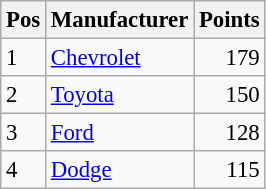<table class="wikitable" style="font-size: 95%;">
<tr>
<th>Pos</th>
<th>Manufacturer</th>
<th>Points</th>
</tr>
<tr>
<td>1</td>
<td><a href='#'>Chevrolet</a></td>
<td style="text-align:right;">179</td>
</tr>
<tr>
<td>2</td>
<td><a href='#'>Toyota</a></td>
<td style="text-align:right;">150</td>
</tr>
<tr>
<td>3</td>
<td><a href='#'>Ford</a></td>
<td style="text-align:right;">128</td>
</tr>
<tr>
<td>4</td>
<td><a href='#'>Dodge</a></td>
<td style="text-align:right;">115</td>
</tr>
</table>
